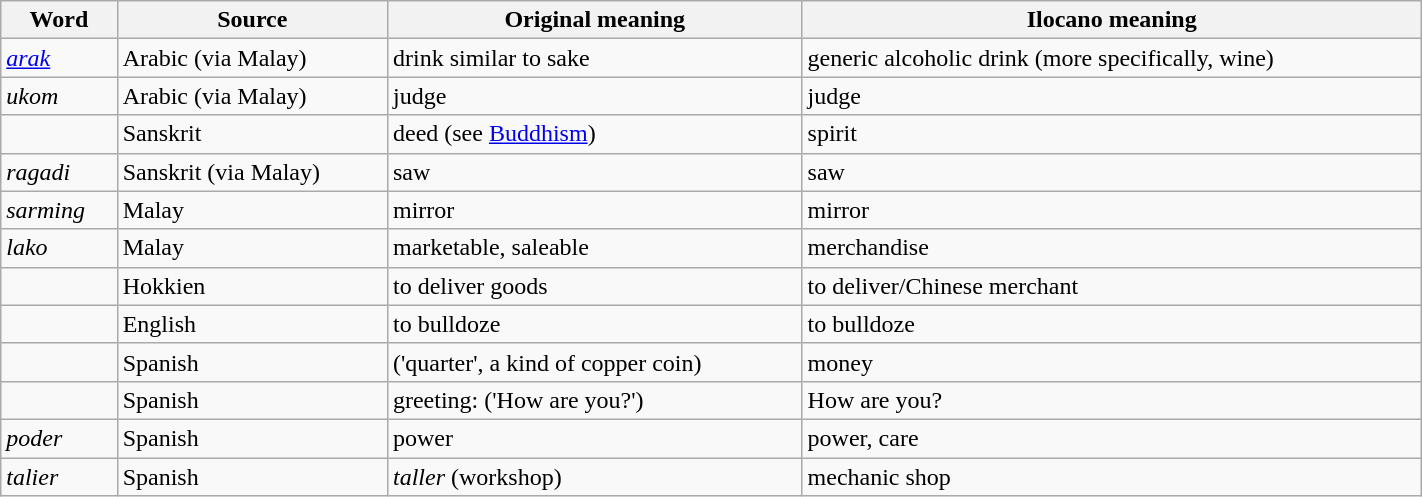<table class="wikitable" style="margin:auto:" align="center" style="text-align:center" width="75%">
<tr>
<th>Word</th>
<th>Source</th>
<th>Original meaning</th>
<th>Ilocano meaning</th>
</tr>
<tr>
<td><a href='#'><em>arak</em></a></td>
<td>Arabic (via Malay)</td>
<td>drink similar to sake</td>
<td>generic alcoholic drink (more specifically, wine)</td>
</tr>
<tr>
<td><em>ukom</em></td>
<td>Arabic (via Malay)</td>
<td>judge</td>
<td>judge</td>
</tr>
<tr>
<td></td>
<td>Sanskrit</td>
<td>deed (see <a href='#'>Buddhism</a>)</td>
<td>spirit</td>
</tr>
<tr>
<td><em>ragadi</em></td>
<td>Sanskrit (via Malay)</td>
<td>saw</td>
<td>saw</td>
</tr>
<tr>
<td><em>sarming</em></td>
<td>Malay</td>
<td>mirror</td>
<td>mirror</td>
</tr>
<tr>
<td><em>lako</em></td>
<td>Malay</td>
<td>marketable, saleable</td>
<td>merchandise</td>
</tr>
<tr>
<td></td>
<td>Hokkien</td>
<td>to deliver goods</td>
<td>to deliver/Chinese merchant</td>
</tr>
<tr>
<td></td>
<td>English</td>
<td>to bulldoze</td>
<td>to bulldoze</td>
</tr>
<tr>
<td></td>
<td>Spanish</td>
<td> ('quarter', a kind of copper coin)</td>
<td>money</td>
</tr>
<tr>
<td></td>
<td>Spanish</td>
<td>greeting:  ('How are you?')</td>
<td>How are you?</td>
</tr>
<tr>
<td><em>poder</em></td>
<td>Spanish</td>
<td>power</td>
<td>power, care</td>
</tr>
<tr>
<td><em>talier</em></td>
<td>Spanish</td>
<td><em>taller</em> (workshop)</td>
<td>mechanic shop</td>
</tr>
</table>
